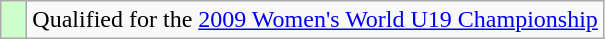<table class="wikitable">
<tr>
<td width=10px bgcolor="#ccffcc"></td>
<td>Qualified for the <a href='#'>2009 Women's World U19 Championship</a></td>
</tr>
</table>
